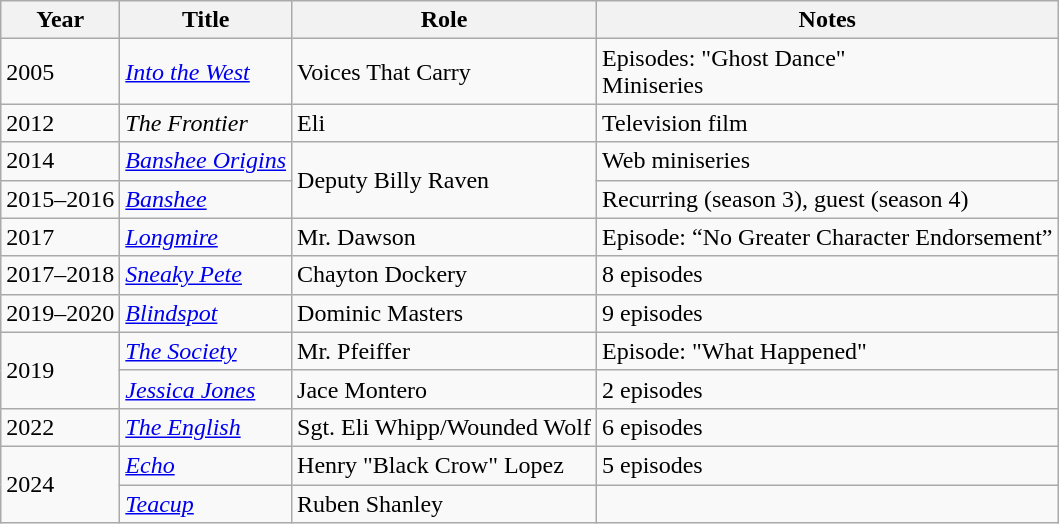<table class="wikitable sortable">
<tr>
<th>Year</th>
<th>Title</th>
<th>Role</th>
<th class="unsortable">Notes</th>
</tr>
<tr>
<td>2005</td>
<td><em><a href='#'>Into the West</a></em></td>
<td>Voices That Carry</td>
<td>Episodes: "Ghost Dance"<br>Miniseries</td>
</tr>
<tr>
<td>2012</td>
<td><em>The Frontier</em></td>
<td>Eli</td>
<td>Television film</td>
</tr>
<tr>
<td>2014</td>
<td><em><a href='#'>Banshee Origins</a></em></td>
<td rowspan="2">Deputy Billy Raven</td>
<td>Web miniseries</td>
</tr>
<tr>
<td>2015–2016</td>
<td><em><a href='#'>Banshee</a></em></td>
<td>Recurring (season 3), guest (season 4)</td>
</tr>
<tr>
<td>2017</td>
<td><em><a href='#'>Longmire</a></em></td>
<td>Mr. Dawson</td>
<td>Episode: “No Greater Character Endorsement”</td>
</tr>
<tr>
<td>2017–2018</td>
<td><em><a href='#'>Sneaky Pete</a></em></td>
<td>Chayton Dockery</td>
<td>8 episodes</td>
</tr>
<tr>
<td>2019–2020</td>
<td><em><a href='#'>Blindspot</a></em></td>
<td>Dominic Masters</td>
<td>9 episodes</td>
</tr>
<tr>
<td rowspan="2">2019</td>
<td><em><a href='#'>The Society</a></em></td>
<td>Mr. Pfeiffer</td>
<td>Episode: "What Happened"</td>
</tr>
<tr>
<td><em><a href='#'>Jessica Jones</a></em></td>
<td>Jace Montero</td>
<td>2 episodes</td>
</tr>
<tr>
<td>2022</td>
<td><em><a href='#'>The English</a></em></td>
<td>Sgt. Eli Whipp/Wounded Wolf</td>
<td>6 episodes</td>
</tr>
<tr>
<td rowspan="2">2024</td>
<td><em><a href='#'>Echo</a></em></td>
<td>Henry "Black Crow" Lopez</td>
<td>5 episodes</td>
</tr>
<tr>
<td><em><a href='#'>Teacup</a></em></td>
<td>Ruben Shanley</td>
<td></td>
</tr>
</table>
